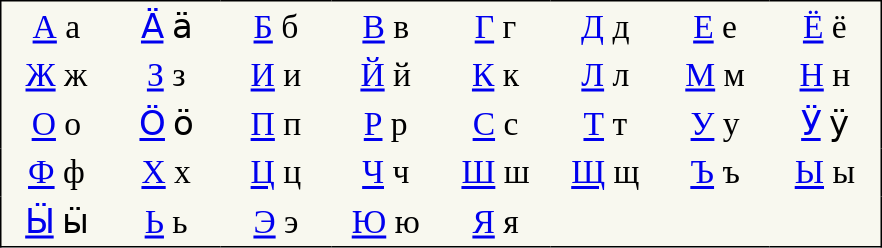<table style="font-family:Microsoft Sans Serif; font-size:1.4em; border-color:black; border-width:1px; border-style:solid; border-collapse:collapse; background-color:#F8F8EF">
<tr>
<td style="width:3em; text-align:center; padding: 3px;"><a href='#'>А</a> а</td>
<td style="width:3em; text-align:center; padding: 3px;"><a href='#'>Ӓ</a> ӓ</td>
<td style="width:3em; text-align:center; padding: 3px;"><a href='#'>Б</a> б</td>
<td style="width:3em; text-align:center; padding: 3px;"><a href='#'>В</a> в</td>
<td style="width:3em; text-align:center; padding: 3px;"><a href='#'>Г</a> г</td>
<td style="width:3em; text-align:center; padding: 3px;"><a href='#'>Д</a> д</td>
<td style="width:3em; text-align:center; padding: 3px;"><a href='#'>Е</a> е</td>
<td style="width:3em; text-align:center; padding: 3px;"><a href='#'>Ё</a> ё</td>
</tr>
<tr>
<td style="width:3em; text-align:center; padding: 3px;"><a href='#'>Ж</a> ж</td>
<td style="width:3em; text-align:center; padding: 3px;"><a href='#'>З</a> з</td>
<td style="width:3em; text-align:center; padding: 3px;"><a href='#'>И</a> и</td>
<td style="width:3em; text-align:center; padding: 3px;"><a href='#'>Й</a> й</td>
<td style="width:3em; text-align:center; padding: 3px;"><a href='#'>К</a> к</td>
<td style="width:3em; text-align:center; padding: 3px;"><a href='#'>Л</a> л</td>
<td style="width:3em; text-align:center; padding: 3px;"><a href='#'>М</a> м</td>
<td style="width:3em; text-align:center; padding: 3px;"><a href='#'>Н</a> н</td>
</tr>
<tr>
<td style="width:3em; text-align:center; padding: 3px;"><a href='#'>О</a> о</td>
<td style="width:3em; text-align:center; padding: 3px;"><a href='#'>Ӧ</a> ӧ</td>
<td style="width:3em; text-align:center; padding: 3px;"><a href='#'>П</a> п</td>
<td style="width:3em; text-align:center; padding: 3px;"><a href='#'>Р</a> р</td>
<td style="width:3em; text-align:center; padding: 3px;"><a href='#'>С</a> с</td>
<td style="width:3em; text-align:center; padding: 3px;"><a href='#'>Т</a> т</td>
<td style="width:3em; text-align:center; padding: 3px;"><a href='#'>У</a> у</td>
<td style="width:3em; text-align:center; padding: 3px;"><a href='#'>Ӱ</a> ӱ</td>
</tr>
<tr>
<td style="width:3em; text-align:center; padding: 3px;"><a href='#'>Ф</a> ф</td>
<td style="width:3em; text-align:center; padding: 3px;"><a href='#'>Х</a> х</td>
<td style="width:3em; text-align:center; padding: 3px;"><a href='#'>Ц</a> ц</td>
<td style="width:3em; text-align:center; padding: 3px;"><a href='#'>Ч</a> ч</td>
<td style="width:3em; text-align:center; padding: 3px;"><a href='#'>Ш</a> ш</td>
<td style="width:3em; text-align:center; padding: 3px;"><a href='#'>Щ</a> щ</td>
<td style="width:3em; text-align:center; padding: 3px;"><a href='#'>Ъ</a> ъ</td>
<td style="width:3em; text-align:center; padding: 3px;"><a href='#'>Ы</a> ы</td>
</tr>
<tr>
<td style="width:3em; text-align:center; padding: 3px;"><a href='#'>Ӹ</a> ӹ</td>
<td style="width:3em; text-align:center; padding: 3px;"><a href='#'>Ь</a> ь</td>
<td style="width:3em; text-align:center; padding: 3px;"><a href='#'>Э</a> э</td>
<td style="width:3em; text-align:center; padding: 3px;"><a href='#'>Ю</a> ю</td>
<td style="width:3em; text-align:center; padding: 3px;"><a href='#'>Я</a> я</td>
<td></td>
<td></td>
<td></td>
</tr>
</table>
